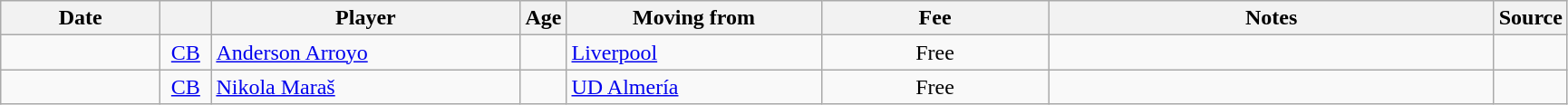<table class="wikitable sortable">
<tr>
<th style="width:110px">Date</th>
<th style="width:30px"></th>
<th style="width:220px">Player</th>
<th style="width:20px">Age</th>
<th style="width:180px">Moving from</th>
<th style="width:160px">Fee</th>
<th style="width:320px" class="unsortable">Notes</th>
<th style="width:35px">Source</th>
</tr>
<tr>
<td></td>
<td align="center"><a href='#'>CB</a></td>
<td> <a href='#'>Anderson Arroyo</a></td>
<td align="center"></td>
<td> <a href='#'>Liverpool</a></td>
<td align="center">Free</td>
<td align="center"></td>
<td></td>
</tr>
<tr>
<td></td>
<td align="center"><a href='#'>CB</a></td>
<td> <a href='#'>Nikola Maraš</a></td>
<td align="center"></td>
<td> <a href='#'>UD Almería</a></td>
<td align="center">Free</td>
<td align="center"></td>
<td></td>
</tr>
</table>
